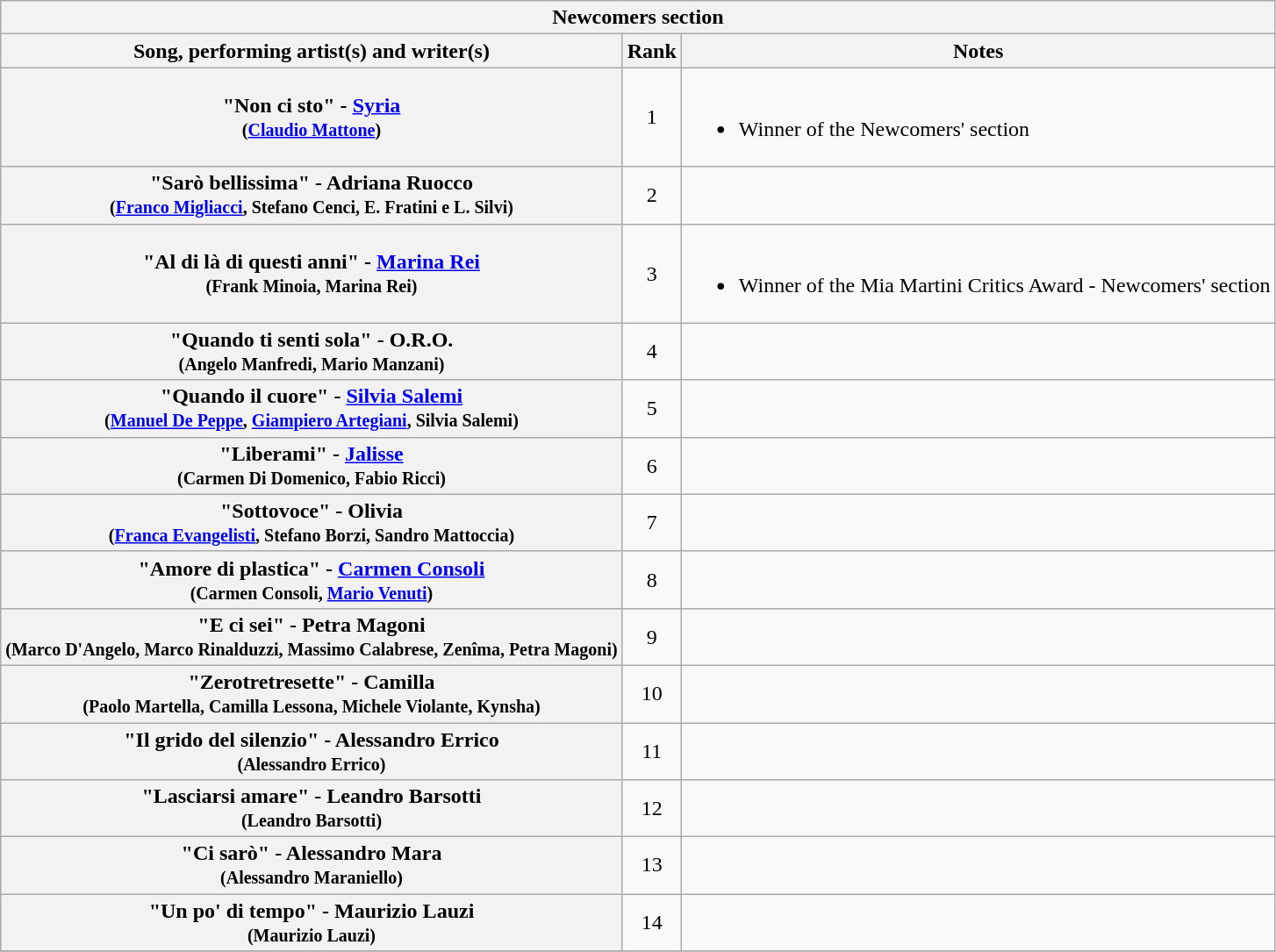<table class="plainrowheaders wikitable">
<tr>
<th colspan="3">Newcomers section </th>
</tr>
<tr>
<th>Song, performing artist(s) and writer(s)</th>
<th>Rank</th>
<th>Notes</th>
</tr>
<tr>
<th scope="row">"Non ci sto" - <a href='#'>Syria</a>   <br><small> (<a href='#'>Claudio Mattone</a>)</small></th>
<td style="text-align:center;">1</td>
<td><br><ul><li>Winner of the Newcomers' section</li></ul></td>
</tr>
<tr>
<th scope="row">"Sarò bellissima" - Adriana Ruocco <br><small> (<a href='#'>Franco Migliacci</a>, Stefano Cenci, E. Fratini e L. Silvi)</small></th>
<td style="text-align:center;">2</td>
<td></td>
</tr>
<tr>
<th scope="row">"Al di là di questi anni" -  <a href='#'>Marina Rei</a> <br><small> (Frank Minoia, Marina Rei)</small></th>
<td style="text-align:center;">3</td>
<td><br><ul><li>Winner of the Mia Martini Critics Award - Newcomers' section</li></ul></td>
</tr>
<tr>
<th scope="row">"Quando ti senti sola" -  O.R.O. <br><small> (Angelo Manfredi, Mario Manzani)</small></th>
<td style="text-align:center;">4</td>
<td></td>
</tr>
<tr>
<th scope="row">"Quando il cuore" -  <a href='#'>Silvia Salemi</a> <br><small> (<a href='#'>Manuel De Peppe</a>, <a href='#'>Giampiero Artegiani</a>, Silvia Salemi)</small></th>
<td style="text-align:center;">5</td>
<td></td>
</tr>
<tr>
<th scope="row">"Liberami" -  <a href='#'>Jalisse</a>  <br><small> (Carmen Di Domenico, Fabio Ricci)</small></th>
<td style="text-align:center;">6</td>
<td></td>
</tr>
<tr>
<th scope="row">"Sottovoce" -  Olivia <br><small> (<a href='#'>Franca Evangelisti</a>, Stefano Borzi, Sandro Mattoccia)</small></th>
<td style="text-align:center;">7</td>
<td></td>
</tr>
<tr>
<th scope="row">"Amore di plastica" -  <a href='#'>Carmen Consoli</a> <br><small> (Carmen Consoli, <a href='#'>Mario Venuti</a>)</small></th>
<td style="text-align:center;">8</td>
<td></td>
</tr>
<tr>
<th scope="row">"E ci sei" -  Petra Magoni <br><small> (Marco D'Angelo, Marco Rinalduzzi, Massimo Calabrese, Zenîma, Petra Magoni)</small></th>
<td style="text-align:center;">9</td>
<td></td>
</tr>
<tr>
<th scope="row">"Zerotretresette" -  Camilla <br><small> (Paolo Martella, Camilla Lessona, Michele Violante, Kynsha)</small></th>
<td style="text-align:center;">10</td>
<td></td>
</tr>
<tr>
<th scope="row">"Il grido del silenzio" -  Alessandro Errico <br><small> (Alessandro Errico)</small></th>
<td style="text-align:center;">11</td>
<td></td>
</tr>
<tr>
<th scope="row">"Lasciarsi amare" -  Leandro Barsotti <br><small> (Leandro Barsotti)</small></th>
<td style="text-align:center;">12</td>
<td></td>
</tr>
<tr>
<th scope="row">"Ci sarò" -  Alessandro Mara <br><small> (Alessandro Maraniello)</small></th>
<td style="text-align:center;">13</td>
<td></td>
</tr>
<tr>
<th scope="row">"Un po' di tempo" -  Maurizio Lauzi  <br><small> (Maurizio Lauzi)</small></th>
<td style="text-align:center;">14</td>
<td></td>
</tr>
<tr>
</tr>
</table>
